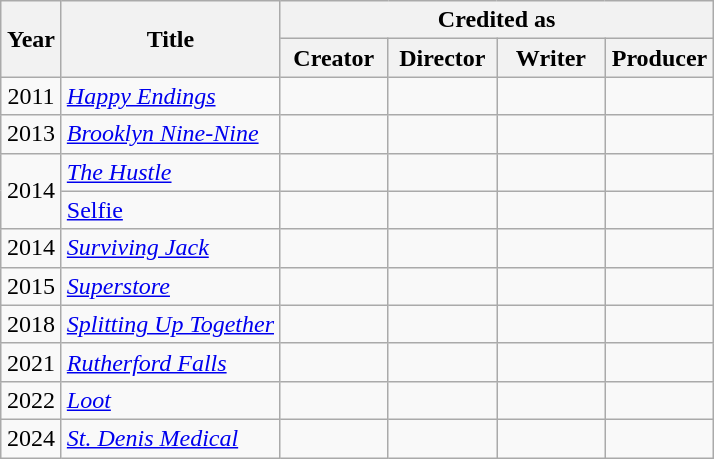<table class="wikitable" style="text-align:center;">
<tr>
<th rowspan="2" style="width:33px;">Year</th>
<th rowspan="2">Title</th>
<th colspan="4">Credited as</th>
</tr>
<tr>
<th width=65>Creator</th>
<th width=65>Director</th>
<th width=65>Writer</th>
<th width=65>Producer</th>
</tr>
<tr>
<td>2011</td>
<td style="text-align:left;"><em><a href='#'>Happy Endings</a></em></td>
<td></td>
<td></td>
<td></td>
<td></td>
</tr>
<tr>
<td>2013</td>
<td style="text-align:left;"><em><a href='#'>Brooklyn Nine-Nine</a></em></td>
<td></td>
<td></td>
<td></td>
<td></td>
</tr>
<tr>
<td rowspan=2>2014</td>
<td style="text-align:left;"><em><a href='#'>The Hustle</a></em></td>
<td></td>
<td></td>
<td></td>
<td></td>
</tr>
<tr>
<td style="text-align:left;"><em><a href='#'></em>Selfie<em></a></em></td>
<td></td>
<td></td>
<td></td>
<td></td>
</tr>
<tr>
<td>2014</td>
<td style="text-align: left;"><em><a href='#'>Surviving Jack</a></em></td>
<td></td>
<td></td>
<td></td>
<td></td>
</tr>
<tr>
<td>2015</td>
<td style="text-align:left;"><em><a href='#'>Superstore</a></em></td>
<td></td>
<td></td>
<td></td>
<td></td>
</tr>
<tr>
<td>2018</td>
<td style="text-align:left;"><em><a href='#'>Splitting Up Together</a></em></td>
<td></td>
<td></td>
<td></td>
<td></td>
</tr>
<tr>
<td>2021</td>
<td style="text-align:left;"><em><a href='#'>Rutherford Falls</a></em></td>
<td></td>
<td></td>
<td></td>
<td></td>
</tr>
<tr>
<td>2022</td>
<td style="text-align:left;"><em><a href='#'>Loot</a></em></td>
<td></td>
<td></td>
<td></td>
<td></td>
</tr>
<tr>
<td>2024</td>
<td style="text-align:left;"><em><a href='#'>St. Denis Medical</a></em></td>
<td></td>
<td></td>
<td></td>
<td></td>
</tr>
</table>
